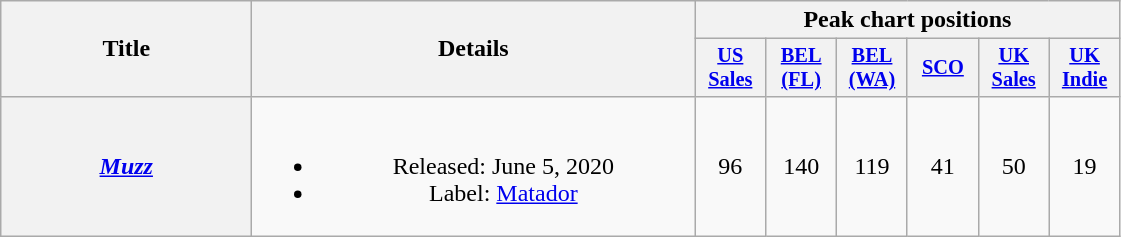<table class="wikitable plainrowheaders" style="text-align:center;">
<tr>
<th scope="col" rowspan="2" style="width:10em;">Title</th>
<th scope="col" rowspan="2" style="width:18em;">Details</th>
<th scope="col" colspan="6">Peak chart positions</th>
</tr>
<tr>
<th scope="col" style="width:3em;font-size:85%;"><a href='#'>US<br>Sales</a><br></th>
<th scope="col" style="width:3em;font-size:85%;"><a href='#'>BEL<br>(FL)</a><br></th>
<th scope="col" style="width:3em;font-size:85%;"><a href='#'>BEL<br>(WA)</a><br></th>
<th scope="col" style="width:3em;font-size:85%;"><a href='#'>SCO</a><br></th>
<th scope="col" style="width:3em;font-size:85%;"><a href='#'>UK<br>Sales</a><br></th>
<th scope="col" style="width:3em;font-size:85%;"><a href='#'>UK<br>Indie</a><br></th>
</tr>
<tr>
<th scope="row"><em><a href='#'>Muzz</a></em></th>
<td><br><ul><li>Released: June 5, 2020</li><li>Label: <a href='#'>Matador</a></li></ul></td>
<td>96</td>
<td>140</td>
<td>119</td>
<td>41</td>
<td>50</td>
<td>19</td>
</tr>
</table>
